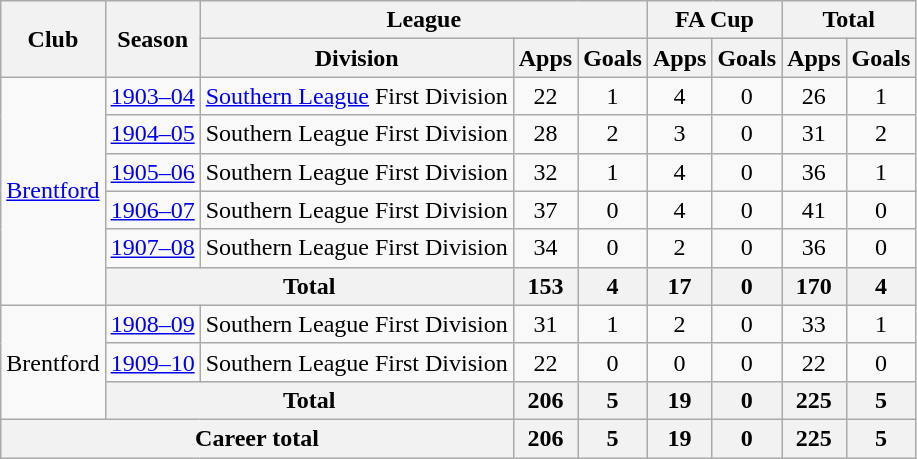<table class="wikitable" style="text-align: center;">
<tr>
<th rowspan="2">Club</th>
<th rowspan="2">Season</th>
<th colspan="3">League</th>
<th colspan="2">FA Cup</th>
<th colspan="2">Total</th>
</tr>
<tr>
<th>Division</th>
<th>Apps</th>
<th>Goals</th>
<th>Apps</th>
<th>Goals</th>
<th>Apps</th>
<th>Goals</th>
</tr>
<tr>
<td rowspan="6"><a href='#'>Brentford</a></td>
<td><a href='#'>1903–04</a></td>
<td><a href='#'>Southern League</a> First Division</td>
<td>22</td>
<td>1</td>
<td>4</td>
<td>0</td>
<td>26</td>
<td>1</td>
</tr>
<tr>
<td><a href='#'>1904–05</a></td>
<td>Southern League First Division</td>
<td>28</td>
<td>2</td>
<td>3</td>
<td>0</td>
<td>31</td>
<td>2</td>
</tr>
<tr>
<td><a href='#'>1905–06</a></td>
<td>Southern League First Division</td>
<td>32</td>
<td>1</td>
<td>4</td>
<td>0</td>
<td>36</td>
<td>1</td>
</tr>
<tr>
<td><a href='#'>1906–07</a></td>
<td>Southern League First Division</td>
<td>37</td>
<td>0</td>
<td>4</td>
<td>0</td>
<td>41</td>
<td>0</td>
</tr>
<tr>
<td><a href='#'>1907–08</a></td>
<td>Southern League First Division</td>
<td>34</td>
<td>0</td>
<td>2</td>
<td>0</td>
<td>36</td>
<td>0</td>
</tr>
<tr>
<th colspan="2">Total</th>
<th>153</th>
<th>4</th>
<th>17</th>
<th>0</th>
<th>170</th>
<th>4</th>
</tr>
<tr>
<td rowspan="3">Brentford</td>
<td><a href='#'>1908–09</a></td>
<td>Southern League First Division</td>
<td>31</td>
<td>1</td>
<td>2</td>
<td>0</td>
<td>33</td>
<td>1</td>
</tr>
<tr>
<td><a href='#'>1909–10</a></td>
<td>Southern League First Division</td>
<td>22</td>
<td>0</td>
<td>0</td>
<td>0</td>
<td>22</td>
<td>0</td>
</tr>
<tr>
<th colspan="2">Total</th>
<th>206</th>
<th>5</th>
<th>19</th>
<th>0</th>
<th>225</th>
<th>5</th>
</tr>
<tr>
<th colspan="3">Career total</th>
<th>206</th>
<th>5</th>
<th>19</th>
<th>0</th>
<th>225</th>
<th>5</th>
</tr>
</table>
